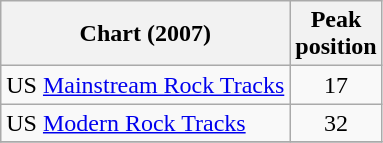<table class="wikitable">
<tr>
<th>Chart (2007)</th>
<th>Peak<br>position</th>
</tr>
<tr>
<td>US <a href='#'>Mainstream Rock Tracks</a></td>
<td align="center">17</td>
</tr>
<tr>
<td>US <a href='#'>Modern Rock Tracks</a></td>
<td align="center">32</td>
</tr>
<tr>
</tr>
</table>
